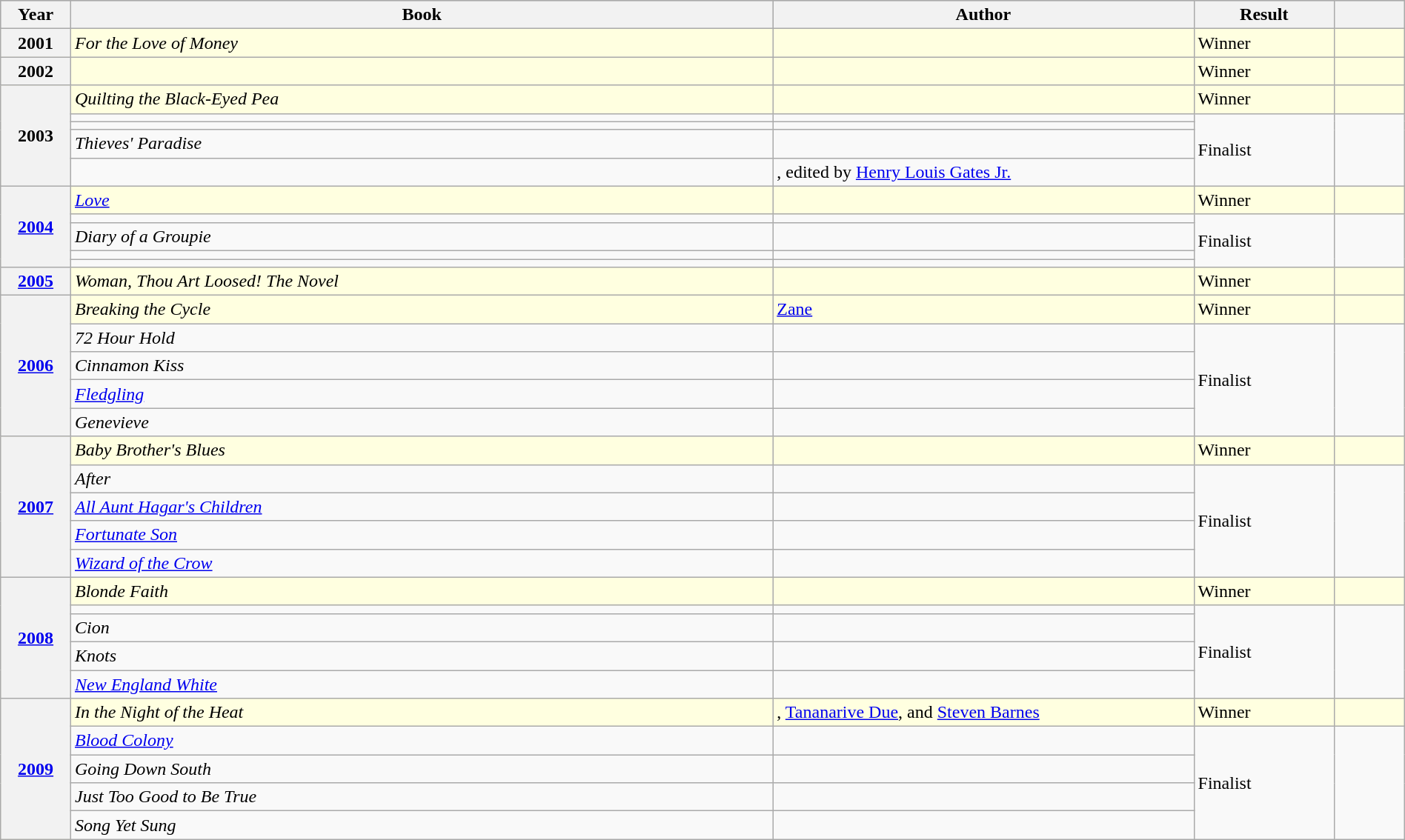<table class="wikitable sortable mw-collapsible" style="width:100%;">
<tr style="background:#bebebe;">
<th scope="col"  width="5%">Year</th>
<th scope="col"  width="50%">Book</th>
<th scope="col"  width="30%">Author</th>
<th scope="col" width="10%">Result</th>
<th scope="col"  width="5%"></th>
</tr>
<tr style="background:lightyellow">
<th>2001</th>
<td><em>For the Love of Money</em></td>
<td></td>
<td>Winner</td>
<td></td>
</tr>
<tr style="background:lightyellow">
<th>2002</th>
<td></td>
<td></td>
<td>Winner</td>
<td></td>
</tr>
<tr style="background:lightyellow">
<th rowspan="5">2003</th>
<td><em>Quilting the Black-Eyed Pea</em></td>
<td></td>
<td>Winner</td>
<td></td>
</tr>
<tr>
<td><em></em></td>
<td></td>
<td rowspan="4">Finalist</td>
<td rowspan="4"></td>
</tr>
<tr>
<td><em></em></td>
<td></td>
</tr>
<tr>
<td><em>Thieves' Paradise</em></td>
<td></td>
</tr>
<tr>
<td></td>
<td>, edited by <a href='#'>Henry Louis Gates Jr.</a></td>
</tr>
<tr style="background:lightyellow">
<th rowspan="5"><a href='#'>2004</a></th>
<td><em><a href='#'>Love</a></em></td>
<td></td>
<td>Winner</td>
<td></td>
</tr>
<tr>
<td><em></em></td>
<td></td>
<td rowspan="4">Finalist</td>
<td rowspan="4"></td>
</tr>
<tr>
<td><em>Diary of a Groupie</em></td>
<td></td>
</tr>
<tr>
<td></td>
<td></td>
</tr>
<tr>
<td></td>
<td></td>
</tr>
<tr style="background:lightyellow">
<th><a href='#'>2005</a></th>
<td><em>Woman, Thou Art Loosed! The Novel</em></td>
<td></td>
<td>Winner</td>
<td></td>
</tr>
<tr style="background:lightyellow">
<th rowspan="5"><a href='#'>2006</a></th>
<td><em>Breaking the Cycle</em></td>
<td><a href='#'>Zane</a></td>
<td>Winner</td>
<td></td>
</tr>
<tr>
<td><em>72 Hour Hold</em></td>
<td></td>
<td rowspan="4">Finalist</td>
<td rowspan="4"></td>
</tr>
<tr>
<td><em>Cinnamon Kiss</em></td>
<td></td>
</tr>
<tr>
<td><em><a href='#'>Fledgling</a></em></td>
<td></td>
</tr>
<tr>
<td><em>Genevieve</em></td>
<td></td>
</tr>
<tr style="background:lightyellow">
<th rowspan="5"><a href='#'>2007</a></th>
<td><em>Baby Brother's Blues</em></td>
<td></td>
<td>Winner</td>
<td></td>
</tr>
<tr>
<td><em>After</em></td>
<td></td>
<td rowspan="4">Finalist</td>
<td rowspan="4"></td>
</tr>
<tr>
<td><em><a href='#'>All Aunt Hagar's Children</a></em></td>
<td></td>
</tr>
<tr>
<td><em><a href='#'>Fortunate Son</a></em></td>
<td></td>
</tr>
<tr>
<td><em><a href='#'>Wizard of the Crow</a></em></td>
<td></td>
</tr>
<tr style="background:lightyellow">
<th rowspan="5"><a href='#'>2008</a></th>
<td><em>Blonde Faith</em></td>
<td></td>
<td>Winner</td>
<td></td>
</tr>
<tr>
<td></td>
<td></td>
<td rowspan="4">Finalist</td>
<td rowspan="4"></td>
</tr>
<tr>
<td><em>Cion</em></td>
<td></td>
</tr>
<tr>
<td><em>Knots</em></td>
<td></td>
</tr>
<tr>
<td><em><a href='#'>New England White</a></em></td>
<td></td>
</tr>
<tr style="background:lightyellow">
<th rowspan="5"><a href='#'>2009</a></th>
<td><em>In the Night of the Heat</em></td>
<td>, <a href='#'>Tananarive Due</a>, and <a href='#'>Steven Barnes</a></td>
<td>Winner</td>
<td></td>
</tr>
<tr>
<td><em><a href='#'>Blood Colony</a></em></td>
<td></td>
<td rowspan="4">Finalist</td>
<td rowspan="4"></td>
</tr>
<tr>
<td><em>Going Down South</em></td>
<td></td>
</tr>
<tr>
<td><em>Just Too Good to Be True</em></td>
<td></td>
</tr>
<tr>
<td><em>Song Yet Sung</em></td>
<td></td>
</tr>
</table>
